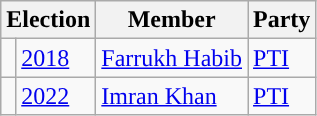<table class="wikitable">
<tr>
<th colspan="2">Election</th>
<th>Member</th>
<th>Party</th>
</tr>
<tr>
<td style="background-color: "></td>
<td><a href='#'>2018</a></td>
<td><a href='#'>Farrukh Habib</a></td>
<td><a href='#'>PTI</a></td>
</tr>
<tr>
<td style="background-color: "></td>
<td><a href='#'>2022</a></td>
<td><a href='#'>Imran Khan</a></td>
<td><a href='#'>PTI</a></td>
</tr>
</table>
